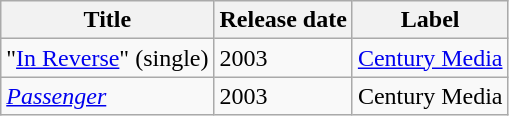<table class="wikitable">
<tr>
<th>Title</th>
<th>Release date</th>
<th>Label</th>
</tr>
<tr>
<td>"<a href='#'>In Reverse</a>" (single)</td>
<td>2003</td>
<td><a href='#'>Century Media</a></td>
</tr>
<tr>
<td><em><a href='#'>Passenger</a></em></td>
<td>2003</td>
<td>Century Media</td>
</tr>
</table>
